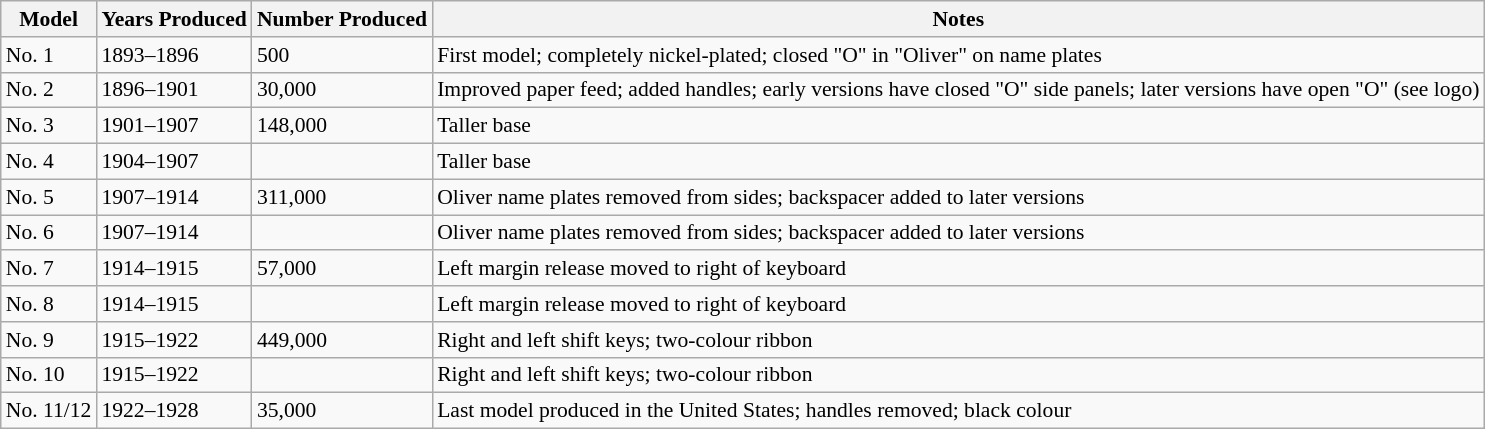<table class="wikitable" style="font-size: 90%">
<tr>
<th>Model</th>
<th>Years Produced</th>
<th>Number Produced</th>
<th>Notes</th>
</tr>
<tr>
<td>No. 1</td>
<td>1893–1896</td>
<td>500</td>
<td>First model; completely nickel-plated; closed "O" in "Oliver" on name plates</td>
</tr>
<tr>
<td>No. 2</td>
<td>1896–1901</td>
<td>30,000</td>
<td>Improved paper feed; added handles; early versions have closed "O" side panels; later versions have open "O" (see logo)</td>
</tr>
<tr>
<td>No. 3</td>
<td>1901–1907</td>
<td>148,000</td>
<td>Taller base</td>
</tr>
<tr>
<td>No. 4</td>
<td>1904–1907</td>
<td></td>
<td>Taller base</td>
</tr>
<tr>
<td>No. 5</td>
<td>1907–1914</td>
<td>311,000</td>
<td>Oliver name plates removed from sides; backspacer added to later versions</td>
</tr>
<tr>
<td>No. 6</td>
<td>1907–1914</td>
<td></td>
<td>Oliver name plates removed from sides; backspacer added to later versions</td>
</tr>
<tr>
<td>No. 7</td>
<td>1914–1915</td>
<td>57,000</td>
<td>Left margin release moved to right of keyboard</td>
</tr>
<tr>
<td>No. 8</td>
<td>1914–1915</td>
<td></td>
<td>Left margin release moved to right of keyboard</td>
</tr>
<tr>
<td>No. 9</td>
<td>1915–1922</td>
<td>449,000</td>
<td>Right and left shift keys; two-colour ribbon</td>
</tr>
<tr>
<td>No. 10</td>
<td>1915–1922</td>
<td></td>
<td>Right and left shift keys; two-colour ribbon</td>
</tr>
<tr>
<td>No. 11/12</td>
<td>1922–1928</td>
<td>35,000</td>
<td>Last model produced in the United States; handles removed; black colour</td>
</tr>
</table>
